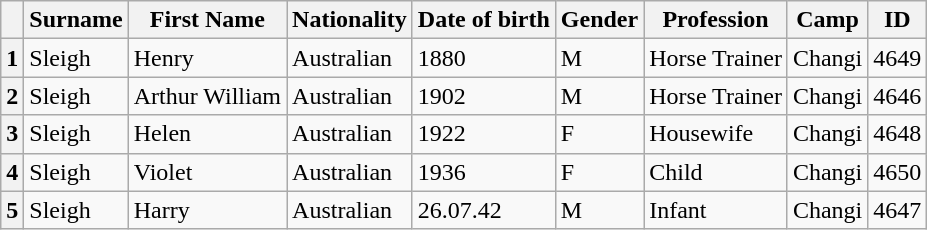<table class="wikitable">
<tr>
<th></th>
<th>Surname</th>
<th>First Name</th>
<th>Nationality</th>
<th>Date of birth</th>
<th>Gender</th>
<th>Profession</th>
<th>Camp</th>
<th>ID</th>
</tr>
<tr>
<th>1</th>
<td>Sleigh</td>
<td>Henry</td>
<td>Australian</td>
<td>1880</td>
<td>M</td>
<td>Horse Trainer</td>
<td>Changi</td>
<td>4649</td>
</tr>
<tr>
<th>2</th>
<td>Sleigh</td>
<td>Arthur William</td>
<td>Australian</td>
<td>1902</td>
<td>M</td>
<td>Horse Trainer</td>
<td>Changi</td>
<td>4646</td>
</tr>
<tr>
<th>3</th>
<td>Sleigh</td>
<td>Helen</td>
<td>Australian</td>
<td>1922</td>
<td>F</td>
<td>Housewife</td>
<td>Changi</td>
<td>4648</td>
</tr>
<tr>
<th>4</th>
<td>Sleigh</td>
<td>Violet</td>
<td>Australian</td>
<td>1936</td>
<td>F</td>
<td>Child</td>
<td>Changi</td>
<td>4650</td>
</tr>
<tr>
<th>5</th>
<td>Sleigh</td>
<td>Harry</td>
<td>Australian</td>
<td>26.07.42</td>
<td>M</td>
<td>Infant</td>
<td>Changi</td>
<td>4647</td>
</tr>
</table>
